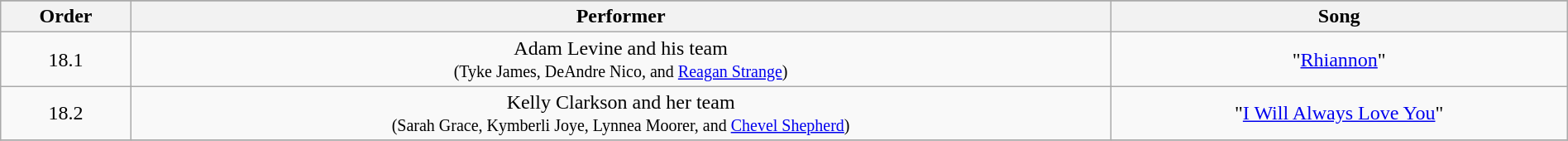<table class="wikitable" style="text-align:center; width:100%;">
<tr>
</tr>
<tr>
<th>Order</th>
<th>Performer</th>
<th>Song</th>
</tr>
<tr>
<td>18.1</td>
<td>Adam Levine and his team <br><small>(Tyke James, DeAndre Nico, and <a href='#'>Reagan Strange</a>)</small></td>
<td>"<a href='#'>Rhiannon</a>"</td>
</tr>
<tr>
<td>18.2</td>
<td>Kelly Clarkson and her team <br><small>(Sarah Grace, Kymberli Joye, Lynnea Moorer, and <a href='#'>Chevel Shepherd</a>)</small></td>
<td>"<a href='#'>I Will Always Love You</a>"</td>
</tr>
<tr>
</tr>
</table>
